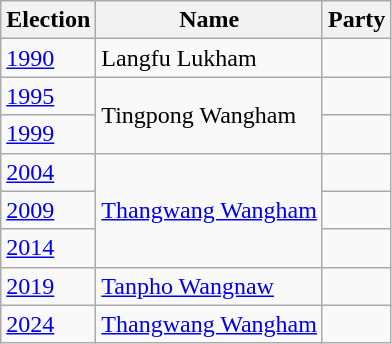<table class="wikitable sortable">
<tr>
<th>Election</th>
<th>Name</th>
<th colspan=2>Party</th>
</tr>
<tr>
<td><a href='#'>1990</a></td>
<td>Langfu Lukham</td>
<td></td>
</tr>
<tr>
<td><a href='#'>1995</a></td>
<td rowspan=2>Tingpong Wangham</td>
</tr>
<tr>
<td><a href='#'>1999</a></td>
<td></td>
</tr>
<tr>
<td><a href='#'>2004</a></td>
<td rowspan=3><a href='#'>Thangwang Wangham</a></td>
<td></td>
</tr>
<tr>
<td><a href='#'>2009</a></td>
<td></td>
</tr>
<tr>
<td><a href='#'>2014</a></td>
</tr>
<tr>
<td><a href='#'>2019</a></td>
<td><a href='#'>Tanpho Wangnaw</a></td>
<td></td>
</tr>
<tr>
<td><a href='#'>2024</a></td>
<td><a href='#'>Thangwang Wangham</a></td>
<td></td>
</tr>
</table>
